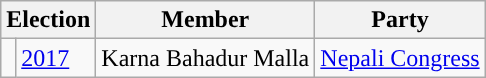<table class="wikitable">
<tr>
<th colspan="2">Election</th>
<th>Member</th>
<th>Party</th>
</tr>
<tr>
<td style="background-color:"></td>
<td><a href='#'>2017</a></td>
<td>Karna Bahadur Malla</td>
<td><a href='#'>Nepali Congress</a></td>
</tr>
</table>
